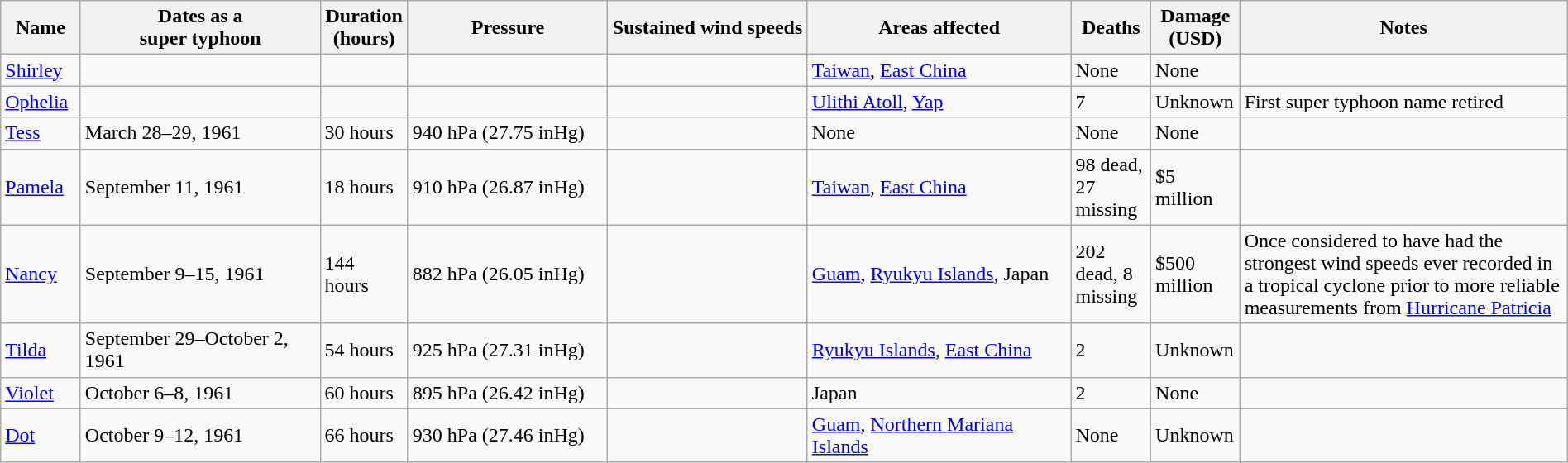<table class="wikitable sortable" width="100%">
<tr>
<th scope="col" width="5%">Name</th>
<th scope="col" width="15%" data-sort-type="isoDate">Dates as a<br>super typhoon</th>
<th scope="col" width="5%">Duration<br>(hours)</th>
<th scope="col" width="12.5%">Pressure</th>
<th scope="col" width="12.5%">Sustained wind speeds</th>
<th scope="col" width="16.5%" class="unsortable">Areas affected</th>
<th scope="col" width="5%">Deaths</th>
<th scope="col" width="5%">Damage<br>(USD)</th>
<th scope="col" width="20.5%" class="unsortable">Notes</th>
</tr>
<tr>
<td><a href='#'>Shirley</a></td>
<td></td>
<td></td>
<td></td>
<td></td>
<td><a href='#'>Taiwan</a>, <a href='#'>East China</a></td>
<td>None</td>
<td>None</td>
<td></td>
</tr>
<tr>
<td><a href='#'>Ophelia</a></td>
<td></td>
<td></td>
<td></td>
<td></td>
<td><a href='#'>Ulithi Atoll</a>, <a href='#'>Yap</a></td>
<td>7</td>
<td>Unknown</td>
<td>First super typhoon name retired</td>
</tr>
<tr>
<td><a href='#'>Tess</a></td>
<td>March 28–29, 1961</td>
<td>30 hours</td>
<td>940 hPa (27.75 inHg)</td>
<td></td>
<td>None</td>
<td>None</td>
<td>None</td>
<td></td>
</tr>
<tr>
<td><a href='#'>Pamela</a></td>
<td>September 11, 1961</td>
<td>18 hours</td>
<td>910 hPa (26.87 inHg)</td>
<td></td>
<td><a href='#'>Taiwan</a>, <a href='#'>East China</a></td>
<td>98 dead, 27 missing</td>
<td>$5 million</td>
<td></td>
</tr>
<tr>
<td><a href='#'>Nancy</a></td>
<td>September 9–15, 1961</td>
<td>144 hours</td>
<td>882 hPa (26.05 inHg)</td>
<td></td>
<td><a href='#'>Guam</a>, <a href='#'>Ryukyu Islands</a>, Japan</td>
<td>202 dead, 8 missing</td>
<td>$500 million</td>
<td>Once considered to have had the strongest wind speeds ever recorded in a tropical cyclone prior to more reliable measurements from <a href='#'>Hurricane Patricia</a></td>
</tr>
<tr>
<td><a href='#'>Tilda</a></td>
<td>September 29–October 2, 1961</td>
<td>54 hours</td>
<td>925 hPa (27.31 inHg)</td>
<td></td>
<td><a href='#'>Ryukyu Islands</a>, <a href='#'>East China</a></td>
<td>2</td>
<td>Unknown</td>
<td></td>
</tr>
<tr>
<td><a href='#'>Violet</a></td>
<td>October 6–8, 1961</td>
<td>60 hours</td>
<td>895 hPa (26.42 inHg)</td>
<td></td>
<td>Japan</td>
<td>2</td>
<td>None</td>
<td></td>
</tr>
<tr>
<td><a href='#'>Dot</a></td>
<td>October 9–12, 1961</td>
<td>66 hours</td>
<td>930 hPa (27.46 inHg)</td>
<td></td>
<td><a href='#'>Guam</a>, <a href='#'>Northern Mariana Islands</a></td>
<td>None</td>
<td>Unknown</td>
<td></td>
</tr>
</table>
